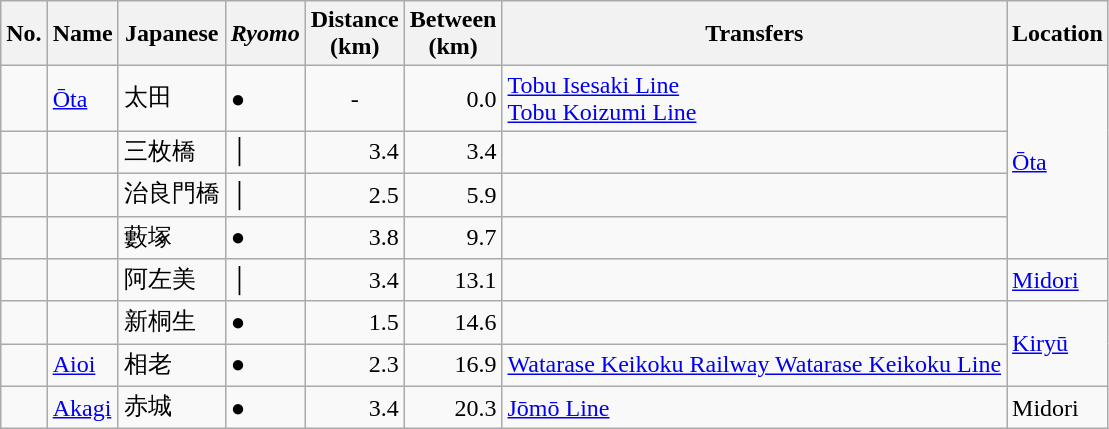<table class="wikitable">
<tr>
<th>No.</th>
<th>Name</th>
<th>Japanese</th>
<th><em>Ryomo</em></th>
<th style="width:2.5em;">Distance (km)</th>
<th style="width:2.5em;">Between (km)</th>
<th>Transfers</th>
<th>Location</th>
</tr>
<tr>
<td style="text-align: left"></td>
<td><a href='#'>Ōta</a></td>
<td>太田</td>
<td>●</td>
<td style="text-align:center;">-</td>
<td style="text-align:right;">0.0</td>
<td> <a href='#'>Tobu Isesaki Line</a><br> <a href='#'>Tobu Koizumi Line</a></td>
<td rowspan="4"><a href='#'>Ōta</a></td>
</tr>
<tr>
<td style="text-align: left"></td>
<td style="text-align:left;"></td>
<td>三枚橋</td>
<td>│</td>
<td style="text-align:right;">3.4</td>
<td style="text-align:right;">3.4</td>
<td> </td>
</tr>
<tr>
<td style="text-align: left"></td>
<td></td>
<td>治良門橋</td>
<td>│</td>
<td style="text-align:right;">2.5</td>
<td style="text-align:right;">5.9</td>
<td> </td>
</tr>
<tr>
<td style="text-align: left"></td>
<td></td>
<td>藪塚</td>
<td>●</td>
<td style="text-align:right;">3.8</td>
<td style="text-align:right;">9.7</td>
<td> </td>
</tr>
<tr>
<td style="text-align: left"></td>
<td></td>
<td>阿左美</td>
<td>│</td>
<td style="text-align:right;">3.4</td>
<td style="text-align:right;">13.1</td>
<td> </td>
<td style="white-space:nowrap;"><a href='#'>Midori</a></td>
</tr>
<tr>
<td style="text-align: left"></td>
<td></td>
<td>新桐生</td>
<td>●</td>
<td style="text-align:right;">1.5</td>
<td style="text-align:right;">14.6</td>
<td> </td>
<td rowspan="2"><a href='#'>Kiryū</a></td>
</tr>
<tr>
<td style="text-align: left"></td>
<td><a href='#'>Aioi</a></td>
<td>相老</td>
<td>●</td>
<td style="text-align:right;">2.3</td>
<td style="text-align:right;">16.9</td>
<td style="text-align:left;"><a href='#'>Watarase Keikoku Railway Watarase Keikoku Line</a></td>
</tr>
<tr>
<td style="text-align: left"></td>
<td><a href='#'>Akagi</a></td>
<td>赤城</td>
<td>●</td>
<td style="text-align:right;">3.4</td>
<td style="text-align:right;">20.3</td>
<td style="text-align:left;"><a href='#'>Jōmō Line</a></td>
<td style="text-align:left;">Midori</td>
</tr>
</table>
